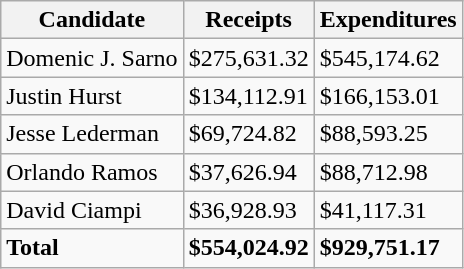<table class="wikitable">
<tr>
<th>Candidate</th>
<th>Receipts</th>
<th>Expenditures</th>
</tr>
<tr>
<td>Domenic J. Sarno</td>
<td>$275,631.32</td>
<td>$545,174.62</td>
</tr>
<tr>
<td>Justin Hurst</td>
<td>$134,112.91</td>
<td>$166,153.01</td>
</tr>
<tr>
<td>Jesse Lederman</td>
<td>$69,724.82</td>
<td>$88,593.25</td>
</tr>
<tr>
<td>Orlando Ramos</td>
<td>$37,626.94</td>
<td>$88,712.98</td>
</tr>
<tr>
<td>David Ciampi</td>
<td>$36,928.93</td>
<td>$41,117.31</td>
</tr>
<tr>
<td><strong>Total</strong></td>
<td><strong>$554,024.92</strong></td>
<td><strong>$929,751.17</strong></td>
</tr>
</table>
